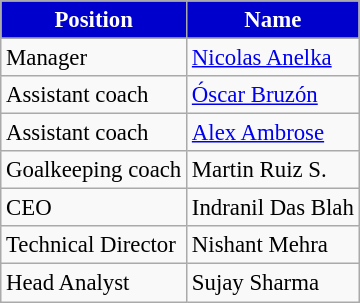<table class="wikitable" style="text-align:left; font-size:95%">
<tr>
<th style="background:#0000CD; color:white; text-align:center">Position</th>
<th style="background:#0000CD; color:white; text-align:center">Name</th>
</tr>
<tr>
</tr>
<tr>
<td>Manager</td>
<td> <a href='#'>Nicolas Anelka</a></td>
</tr>
<tr>
<td>Assistant coach</td>
<td> <a href='#'>Óscar Bruzón</a></td>
</tr>
<tr>
<td>Assistant coach</td>
<td> <a href='#'>Alex Ambrose</a></td>
</tr>
<tr>
<td>Goalkeeping coach</td>
<td> Martin Ruiz S.</td>
</tr>
<tr>
<td>CEO</td>
<td> Indranil Das Blah</td>
</tr>
<tr>
<td>Technical Director</td>
<td> Nishant Mehra</td>
</tr>
<tr>
<td>Head Analyst</td>
<td> Sujay Sharma</td>
</tr>
</table>
